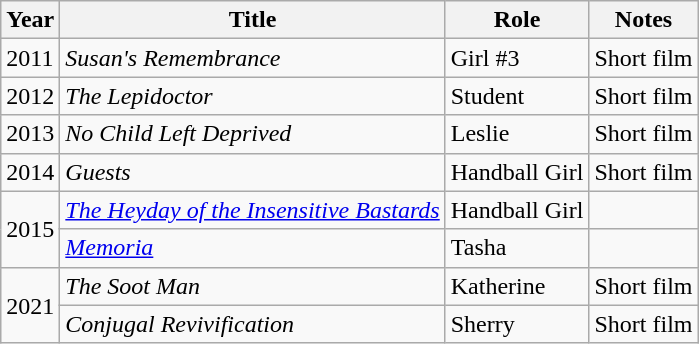<table class="wikitable">
<tr>
<th>Year</th>
<th>Title</th>
<th>Role</th>
<th>Notes</th>
</tr>
<tr>
<td>2011</td>
<td><em>Susan's Remembrance</em></td>
<td>Girl #3</td>
<td>Short film</td>
</tr>
<tr>
<td>2012</td>
<td><em>The Lepidoctor</em></td>
<td>Student</td>
<td>Short film</td>
</tr>
<tr>
<td>2013</td>
<td><em>No Child Left Deprived</em></td>
<td>Leslie</td>
<td>Short film</td>
</tr>
<tr>
<td>2014</td>
<td><em>Guests</em></td>
<td>Handball Girl</td>
<td>Short film</td>
</tr>
<tr>
<td rowspan="2">2015</td>
<td><em><a href='#'>The Heyday of the Insensitive Bastards</a></em></td>
<td>Handball Girl</td>
<td></td>
</tr>
<tr>
<td><em><a href='#'>Memoria</a></em></td>
<td>Tasha</td>
<td></td>
</tr>
<tr>
<td rowspan="2">2021</td>
<td><em>The Soot Man</em></td>
<td>Katherine</td>
<td>Short film</td>
</tr>
<tr>
<td><em>Conjugal Revivification</em></td>
<td>Sherry</td>
<td>Short film</td>
</tr>
</table>
